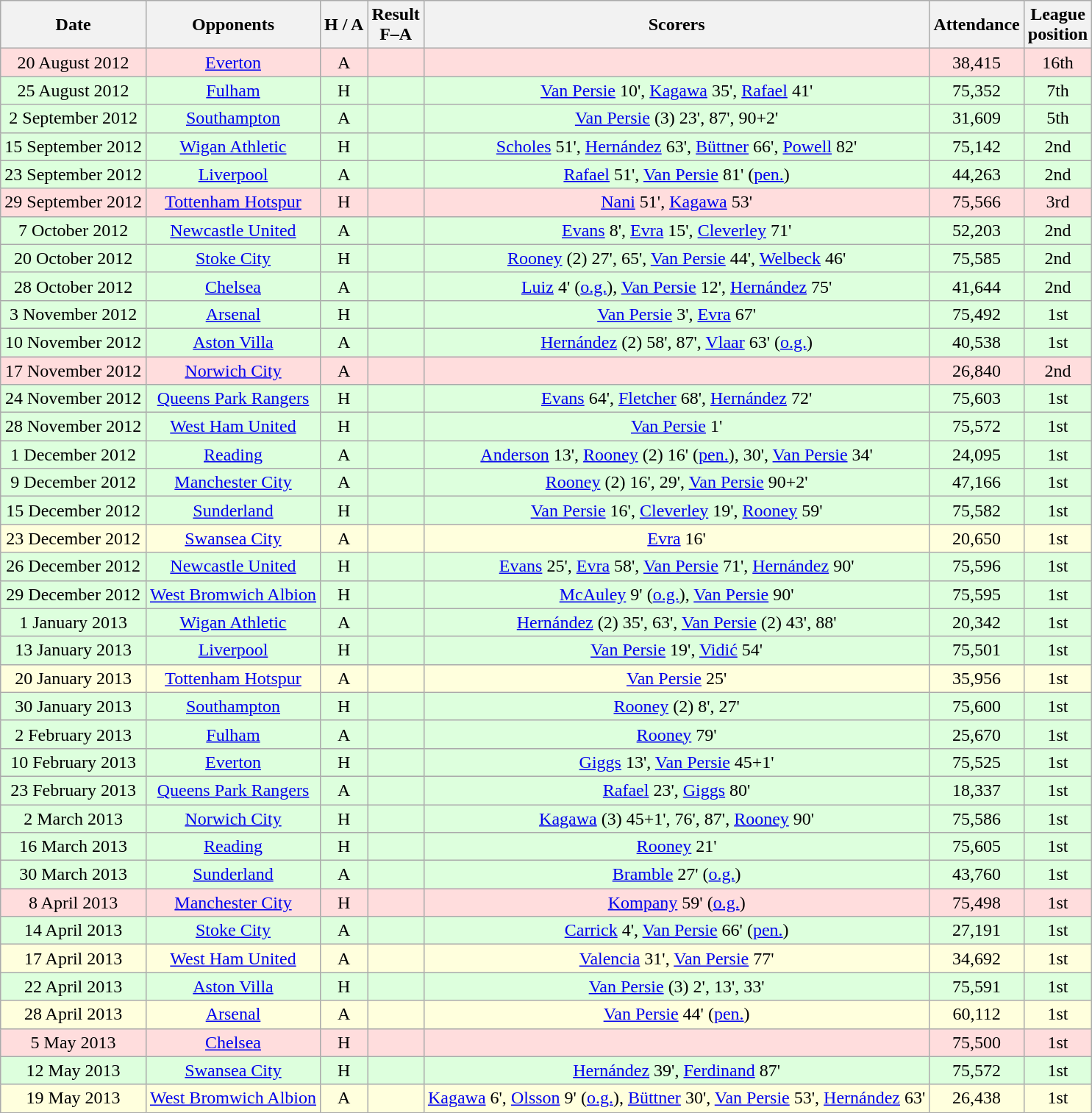<table class="wikitable" style="text-align:center">
<tr>
<th>Date</th>
<th>Opponents</th>
<th>H / A</th>
<th>Result<br>F–A</th>
<th>Scorers</th>
<th>Attendance</th>
<th>League<br>position</th>
</tr>
<tr bgcolor="#ffdddd">
<td>20 August 2012</td>
<td><a href='#'>Everton</a></td>
<td>A</td>
<td></td>
<td></td>
<td>38,415</td>
<td>16th</td>
</tr>
<tr bgcolor="#ddffdd">
<td>25 August 2012</td>
<td><a href='#'>Fulham</a></td>
<td>H</td>
<td></td>
<td><a href='#'>Van Persie</a> 10', <a href='#'>Kagawa</a> 35', <a href='#'>Rafael</a> 41'</td>
<td>75,352</td>
<td>7th</td>
</tr>
<tr bgcolor="#ddffdd">
<td>2 September 2012</td>
<td><a href='#'>Southampton</a></td>
<td>A</td>
<td></td>
<td><a href='#'>Van Persie</a> (3) 23', 87', 90+2'</td>
<td>31,609</td>
<td>5th</td>
</tr>
<tr bgcolor="#ddffdd">
<td>15 September 2012</td>
<td><a href='#'>Wigan Athletic</a></td>
<td>H</td>
<td></td>
<td><a href='#'>Scholes</a> 51', <a href='#'>Hernández</a> 63', <a href='#'>Büttner</a> 66', <a href='#'>Powell</a> 82'</td>
<td>75,142</td>
<td>2nd</td>
</tr>
<tr bgcolor="#ddffdd">
<td>23 September 2012</td>
<td><a href='#'>Liverpool</a></td>
<td>A</td>
<td></td>
<td><a href='#'>Rafael</a> 51', <a href='#'>Van Persie</a> 81' (<a href='#'>pen.</a>)</td>
<td>44,263</td>
<td>2nd</td>
</tr>
<tr bgcolor="#ffdddd">
<td>29 September 2012</td>
<td><a href='#'>Tottenham Hotspur</a></td>
<td>H</td>
<td></td>
<td><a href='#'>Nani</a> 51', <a href='#'>Kagawa</a> 53'</td>
<td>75,566</td>
<td>3rd</td>
</tr>
<tr bgcolor="#ddffdd">
<td>7 October 2012</td>
<td><a href='#'>Newcastle United</a></td>
<td>A</td>
<td></td>
<td><a href='#'>Evans</a> 8', <a href='#'>Evra</a> 15', <a href='#'>Cleverley</a> 71'</td>
<td>52,203</td>
<td>2nd</td>
</tr>
<tr bgcolor="#ddffdd">
<td>20 October 2012</td>
<td><a href='#'>Stoke City</a></td>
<td>H</td>
<td></td>
<td><a href='#'>Rooney</a> (2) 27', 65', <a href='#'>Van Persie</a> 44', <a href='#'>Welbeck</a> 46'</td>
<td>75,585</td>
<td>2nd</td>
</tr>
<tr bgcolor="#ddffdd">
<td>28 October 2012</td>
<td><a href='#'>Chelsea</a></td>
<td>A</td>
<td></td>
<td><a href='#'>Luiz</a> 4' (<a href='#'>o.g.</a>), <a href='#'>Van Persie</a> 12', <a href='#'>Hernández</a> 75'</td>
<td>41,644</td>
<td>2nd</td>
</tr>
<tr bgcolor="#ddffdd">
<td>3 November 2012</td>
<td><a href='#'>Arsenal</a></td>
<td>H</td>
<td></td>
<td><a href='#'>Van Persie</a> 3', <a href='#'>Evra</a> 67'</td>
<td>75,492</td>
<td>1st</td>
</tr>
<tr bgcolor="#ddffdd">
<td>10 November 2012</td>
<td><a href='#'>Aston Villa</a></td>
<td>A</td>
<td></td>
<td><a href='#'>Hernández</a> (2) 58', 87', <a href='#'>Vlaar</a> 63' (<a href='#'>o.g.</a>)</td>
<td>40,538</td>
<td>1st</td>
</tr>
<tr bgcolor="#ffdddd">
<td>17 November 2012</td>
<td><a href='#'>Norwich City</a></td>
<td>A</td>
<td></td>
<td></td>
<td>26,840</td>
<td>2nd</td>
</tr>
<tr bgcolor="#ddffdd">
<td>24 November 2012</td>
<td><a href='#'>Queens Park Rangers</a></td>
<td>H</td>
<td></td>
<td><a href='#'>Evans</a> 64', <a href='#'>Fletcher</a> 68', <a href='#'>Hernández</a> 72'</td>
<td>75,603</td>
<td>1st</td>
</tr>
<tr bgcolor="#ddffdd">
<td>28 November 2012</td>
<td><a href='#'>West Ham United</a></td>
<td>H</td>
<td></td>
<td><a href='#'>Van Persie</a> 1'</td>
<td>75,572</td>
<td>1st</td>
</tr>
<tr bgcolor="#ddffdd">
<td>1 December 2012</td>
<td><a href='#'>Reading</a></td>
<td>A</td>
<td></td>
<td><a href='#'>Anderson</a> 13', <a href='#'>Rooney</a> (2) 16' (<a href='#'>pen.</a>), 30', <a href='#'>Van Persie</a> 34'</td>
<td>24,095</td>
<td>1st</td>
</tr>
<tr bgcolor="#ddffdd">
<td>9 December 2012</td>
<td><a href='#'>Manchester City</a></td>
<td>A</td>
<td></td>
<td><a href='#'>Rooney</a> (2) 16', 29', <a href='#'>Van Persie</a> 90+2'</td>
<td>47,166</td>
<td>1st</td>
</tr>
<tr bgcolor="#ddffdd">
<td>15 December 2012</td>
<td><a href='#'>Sunderland</a></td>
<td>H</td>
<td></td>
<td><a href='#'>Van Persie</a> 16', <a href='#'>Cleverley</a> 19', <a href='#'>Rooney</a> 59'</td>
<td>75,582</td>
<td>1st</td>
</tr>
<tr bgcolor="#ffffdd">
<td>23 December 2012</td>
<td><a href='#'>Swansea City</a></td>
<td>A</td>
<td></td>
<td><a href='#'>Evra</a> 16'</td>
<td>20,650</td>
<td>1st</td>
</tr>
<tr bgcolor="#ddffdd">
<td>26 December 2012</td>
<td><a href='#'>Newcastle United</a></td>
<td>H</td>
<td></td>
<td><a href='#'>Evans</a> 25', <a href='#'>Evra</a> 58', <a href='#'>Van Persie</a> 71', <a href='#'>Hernández</a> 90'</td>
<td>75,596</td>
<td>1st</td>
</tr>
<tr bgcolor="#ddffdd">
<td>29 December 2012</td>
<td><a href='#'>West Bromwich Albion</a></td>
<td>H</td>
<td></td>
<td><a href='#'>McAuley</a> 9' (<a href='#'>o.g.</a>), <a href='#'>Van Persie</a> 90'</td>
<td>75,595</td>
<td>1st</td>
</tr>
<tr bgcolor="#ddffdd">
<td>1 January 2013</td>
<td><a href='#'>Wigan Athletic</a></td>
<td>A</td>
<td></td>
<td><a href='#'>Hernández</a> (2) 35', 63', <a href='#'>Van Persie</a> (2) 43', 88'</td>
<td>20,342</td>
<td>1st</td>
</tr>
<tr bgcolor="#ddffdd">
<td>13 January 2013</td>
<td><a href='#'>Liverpool</a></td>
<td>H</td>
<td></td>
<td><a href='#'>Van Persie</a> 19', <a href='#'>Vidić</a> 54'</td>
<td>75,501</td>
<td>1st</td>
</tr>
<tr bgcolor="#ffffdd">
<td>20 January 2013</td>
<td><a href='#'>Tottenham Hotspur</a></td>
<td>A</td>
<td></td>
<td><a href='#'>Van Persie</a> 25'</td>
<td>35,956</td>
<td>1st</td>
</tr>
<tr bgcolor="#ddffdd">
<td>30 January 2013</td>
<td><a href='#'>Southampton</a></td>
<td>H</td>
<td></td>
<td><a href='#'>Rooney</a> (2) 8', 27'</td>
<td>75,600</td>
<td>1st</td>
</tr>
<tr bgcolor="#ddffdd">
<td>2 February 2013</td>
<td><a href='#'>Fulham</a></td>
<td>A</td>
<td></td>
<td><a href='#'>Rooney</a> 79'</td>
<td>25,670</td>
<td>1st</td>
</tr>
<tr bgcolor="#ddffdd">
<td>10 February 2013</td>
<td><a href='#'>Everton</a></td>
<td>H</td>
<td></td>
<td><a href='#'>Giggs</a> 13', <a href='#'>Van Persie</a> 45+1'</td>
<td>75,525</td>
<td>1st</td>
</tr>
<tr bgcolor="#ddffdd">
<td>23 February 2013</td>
<td><a href='#'>Queens Park Rangers</a></td>
<td>A</td>
<td></td>
<td><a href='#'>Rafael</a> 23', <a href='#'>Giggs</a> 80'</td>
<td>18,337</td>
<td>1st</td>
</tr>
<tr bgcolor="#ddffdd">
<td>2 March 2013</td>
<td><a href='#'>Norwich City</a></td>
<td>H</td>
<td></td>
<td><a href='#'>Kagawa</a> (3) 45+1', 76', 87', <a href='#'>Rooney</a> 90'</td>
<td>75,586</td>
<td>1st</td>
</tr>
<tr bgcolor="#ddffdd">
<td>16 March 2013</td>
<td><a href='#'>Reading</a></td>
<td>H</td>
<td></td>
<td><a href='#'>Rooney</a> 21'</td>
<td>75,605</td>
<td>1st</td>
</tr>
<tr bgcolor="#ddffdd">
<td>30 March 2013</td>
<td><a href='#'>Sunderland</a></td>
<td>A</td>
<td></td>
<td><a href='#'>Bramble</a> 27' (<a href='#'>o.g.</a>)</td>
<td>43,760</td>
<td>1st</td>
</tr>
<tr bgcolor="#ffdddd">
<td>8 April 2013</td>
<td><a href='#'>Manchester City</a></td>
<td>H</td>
<td></td>
<td><a href='#'>Kompany</a> 59' (<a href='#'>o.g.</a>)</td>
<td>75,498</td>
<td>1st</td>
</tr>
<tr bgcolor="#ddffdd">
<td>14 April 2013</td>
<td><a href='#'>Stoke City</a></td>
<td>A</td>
<td></td>
<td><a href='#'>Carrick</a> 4', <a href='#'>Van Persie</a> 66' (<a href='#'>pen.</a>)</td>
<td>27,191</td>
<td>1st</td>
</tr>
<tr bgcolor="#ffffdd">
<td>17 April 2013</td>
<td><a href='#'>West Ham United</a></td>
<td>A</td>
<td></td>
<td><a href='#'>Valencia</a> 31', <a href='#'>Van Persie</a> 77'</td>
<td>34,692</td>
<td>1st</td>
</tr>
<tr bgcolor="#ddffdd">
<td>22 April 2013</td>
<td><a href='#'>Aston Villa</a></td>
<td>H</td>
<td></td>
<td><a href='#'>Van Persie</a> (3) 2', 13', 33'</td>
<td>75,591</td>
<td>1st</td>
</tr>
<tr bgcolor="#ffffdd">
<td>28 April 2013</td>
<td><a href='#'>Arsenal</a></td>
<td>A</td>
<td></td>
<td><a href='#'>Van Persie</a> 44' (<a href='#'>pen.</a>)</td>
<td>60,112</td>
<td>1st</td>
</tr>
<tr bgcolor="#ffdddd">
<td>5 May 2013</td>
<td><a href='#'>Chelsea</a></td>
<td>H</td>
<td></td>
<td></td>
<td>75,500</td>
<td>1st</td>
</tr>
<tr bgcolor="#ddffdd">
<td>12 May 2013</td>
<td><a href='#'>Swansea City</a></td>
<td>H</td>
<td></td>
<td><a href='#'>Hernández</a> 39', <a href='#'>Ferdinand</a> 87'</td>
<td>75,572</td>
<td>1st</td>
</tr>
<tr bgcolor="#ffffdd">
<td>19 May 2013</td>
<td><a href='#'>West Bromwich Albion</a></td>
<td>A</td>
<td></td>
<td><a href='#'>Kagawa</a> 6', <a href='#'>Olsson</a> 9' (<a href='#'>o.g.</a>), <a href='#'>Büttner</a> 30', <a href='#'>Van Persie</a> 53', <a href='#'>Hernández</a> 63'</td>
<td>26,438</td>
<td>1st</td>
</tr>
</table>
